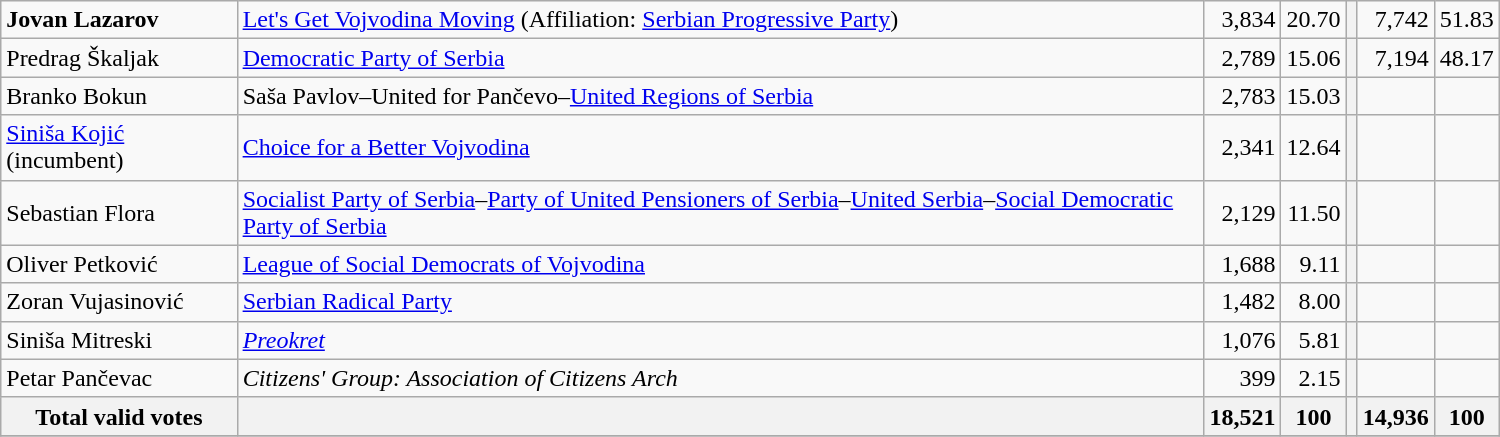<table style="width:1000px;" class="wikitable">
<tr>
<td align="left"><strong>Jovan Lazarov</strong></td>
<td align="left"><a href='#'>Let's Get Vojvodina Moving</a> (Affiliation: <a href='#'>Serbian Progressive Party</a>)</td>
<td align="right">3,834</td>
<td align="right">20.70</td>
<th align="left"></th>
<td align="right">7,742</td>
<td align="right">51.83</td>
</tr>
<tr>
<td align="left">Predrag Škaljak</td>
<td align="left"><a href='#'>Democratic Party of Serbia</a></td>
<td align="right">2,789</td>
<td align="right">15.06</td>
<th align="left"></th>
<td align="right">7,194</td>
<td align="right">48.17</td>
</tr>
<tr>
<td align="left">Branko Bokun</td>
<td align="left">Saša Pavlov–United for Pančevo–<a href='#'>United Regions of Serbia</a></td>
<td align="right">2,783</td>
<td align="right">15.03</td>
<th align="left"></th>
<td align="right"></td>
<td align="right"></td>
</tr>
<tr>
<td align="left"><a href='#'>Siniša Kojić</a> (incumbent)</td>
<td align="left"><a href='#'>Choice for a Better Vojvodina</a></td>
<td align="right">2,341</td>
<td align="right">12.64</td>
<th align="left"></th>
<td align="right"></td>
<td align="right"></td>
</tr>
<tr>
<td align="left">Sebastian Flora</td>
<td align="left"><a href='#'>Socialist Party of Serbia</a>–<a href='#'>Party of United Pensioners of Serbia</a>–<a href='#'>United Serbia</a>–<a href='#'>Social Democratic Party of Serbia</a></td>
<td align="right">2,129</td>
<td align="right">11.50</td>
<th align="left"></th>
<td align="right"></td>
<td align="right"></td>
</tr>
<tr>
<td align="left">Oliver Petković</td>
<td align="left"><a href='#'>League of Social Democrats of Vojvodina</a></td>
<td align="right">1,688</td>
<td align="right">9.11</td>
<th align="left"></th>
<td align="right"></td>
<td align="right"></td>
</tr>
<tr>
<td align="left">Zoran Vujasinović</td>
<td align="left"><a href='#'>Serbian Radical Party</a></td>
<td align="right">1,482</td>
<td align="right">8.00</td>
<th align="left"></th>
<td align="right"></td>
<td align="right"></td>
</tr>
<tr>
<td align="left">Siniša Mitreski</td>
<td align="left"><em><a href='#'>Preokret</a></em></td>
<td align="right">1,076</td>
<td align="right">5.81</td>
<th align="left"></th>
<td align="right"></td>
<td align="right"></td>
</tr>
<tr>
<td align="left">Petar Pančevac</td>
<td align="left"><em>Citizens' Group: Association of Citizens Arch</em></td>
<td align="right">399</td>
<td align="right">2.15</td>
<th align="left"></th>
<td align="right"></td>
<td align="right"></td>
</tr>
<tr>
<th align="left">Total valid votes</th>
<th align="left"></th>
<th align="right">18,521</th>
<th align="right">100</th>
<th align="left"></th>
<th align="right">14,936</th>
<th align="right">100</th>
</tr>
<tr>
</tr>
</table>
